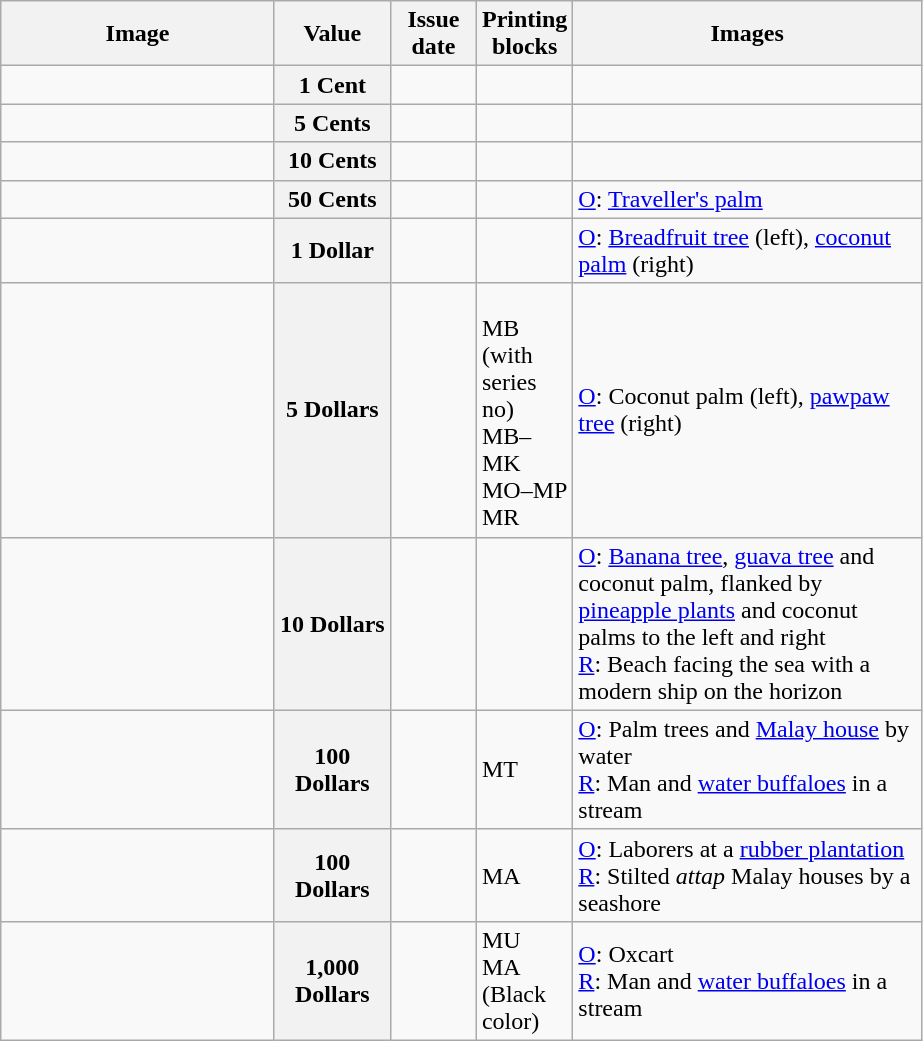<table class="wikitable">
<tr>
<th scope="col" style="width:175px;">Image</th>
<th scope="col" style="width:70px; ">Value</th>
<th scope="col" style="width:50px;">Issue date</th>
<th scope="col" style="width:55px;">Printing blocks</th>
<th scope="col" style="width:225px;">Images</th>
</tr>
<tr>
<td><br>
</td>
<th>1 Cent</th>
<td></td>
<td></td>
<td></td>
</tr>
<tr>
<td></td>
<th>5 Cents</th>
<td></td>
<td></td>
<td></td>
</tr>
<tr>
<td></td>
<th>10 Cents</th>
<td></td>
<td></td>
<td></td>
</tr>
<tr>
<td></td>
<th>50 Cents</th>
<td></td>
<td></td>
<td><a href='#'>O</a>: <a href='#'>Traveller's palm</a></td>
</tr>
<tr>
<td></td>
<th>1 Dollar</th>
<td></td>
<td></td>
<td><a href='#'>O</a>: <a href='#'>Breadfruit tree</a> (left), <a href='#'>coconut palm</a> (right)</td>
</tr>
<tr>
<td></td>
<th>5 Dollars</th>
<td></td>
<td><br>MB (with series no)<br>MB–MK<br>MO–MP<br>MR</td>
<td><a href='#'>O</a>: Coconut palm (left), <a href='#'>pawpaw tree</a> (right)</td>
</tr>
<tr>
<td></td>
<th>10 Dollars</th>
<td></td>
<td></td>
<td><a href='#'>O</a>: <a href='#'>Banana tree</a>, <a href='#'>guava tree</a> and coconut palm, flanked by <a href='#'>pineapple plants</a> and coconut palms to the left and right<br><a href='#'>R</a>: Beach facing the sea with a modern ship on the horizon</td>
</tr>
<tr>
<td></td>
<th>100 Dollars</th>
<td></td>
<td>MT</td>
<td><a href='#'>O</a>: Palm trees and <a href='#'>Malay house</a> by water<br><a href='#'>R</a>: Man and <a href='#'>water buffaloes</a> in a stream</td>
</tr>
<tr>
<td></td>
<th>100 Dollars</th>
<td></td>
<td>MA</td>
<td><a href='#'>O</a>: Laborers at a <a href='#'>rubber plantation</a><br><a href='#'>R</a>: Stilted <em>attap</em> Malay houses by a seashore</td>
</tr>
<tr>
<td></td>
<th>1,000 Dollars</th>
<td></td>
<td>MU<br>MA (Black color)</td>
<td><a href='#'>O</a>: Oxcart<br><a href='#'>R</a>:  Man and <a href='#'>water buffaloes</a> in a stream</td>
</tr>
</table>
